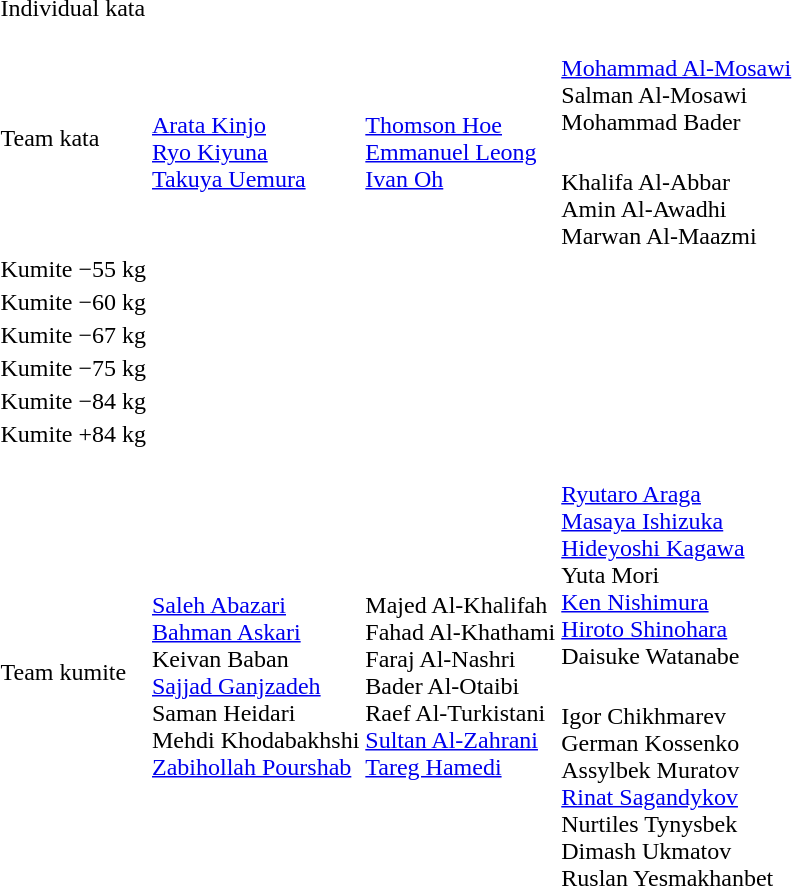<table>
<tr>
<td rowspan=2>Individual kata</td>
<td rowspan=2></td>
<td rowspan=2></td>
<td></td>
</tr>
<tr>
<td></td>
</tr>
<tr>
<td rowspan=2>Team kata</td>
<td rowspan=2><br><a href='#'>Arata Kinjo</a><br><a href='#'>Ryo Kiyuna</a><br><a href='#'>Takuya Uemura</a></td>
<td rowspan=2><br><a href='#'>Thomson Hoe</a><br><a href='#'>Emmanuel Leong</a><br><a href='#'>Ivan Oh</a></td>
<td><br><a href='#'>Mohammad Al-Mosawi</a><br>Salman Al-Mosawi<br>Mohammad Bader</td>
</tr>
<tr>
<td><br>Khalifa Al-Abbar<br>Amin Al-Awadhi<br>Marwan Al-Maazmi</td>
</tr>
<tr>
<td rowspan=2>Kumite −55 kg</td>
<td rowspan=2></td>
<td rowspan=2></td>
<td></td>
</tr>
<tr>
<td></td>
</tr>
<tr>
<td rowspan=2>Kumite −60 kg</td>
<td rowspan=2></td>
<td rowspan=2></td>
<td></td>
</tr>
<tr>
<td></td>
</tr>
<tr>
<td rowspan=2>Kumite −67 kg</td>
<td rowspan=2></td>
<td rowspan=2></td>
<td></td>
</tr>
<tr>
<td></td>
</tr>
<tr>
<td rowspan=2>Kumite −75 kg</td>
<td rowspan=2></td>
<td rowspan=2></td>
<td></td>
</tr>
<tr>
<td></td>
</tr>
<tr>
<td rowspan=2>Kumite −84 kg</td>
<td rowspan=2></td>
<td rowspan=2></td>
<td></td>
</tr>
<tr>
<td></td>
</tr>
<tr>
<td rowspan=2>Kumite +84 kg</td>
<td rowspan=2></td>
<td rowspan=2></td>
<td></td>
</tr>
<tr>
<td></td>
</tr>
<tr>
<td rowspan=2>Team kumite</td>
<td rowspan=2><br><a href='#'>Saleh Abazari</a><br><a href='#'>Bahman Askari</a><br>Keivan Baban<br><a href='#'>Sajjad Ganjzadeh</a><br>Saman Heidari<br>Mehdi Khodabakhshi<br><a href='#'>Zabihollah Pourshab</a></td>
<td rowspan=2><br>Majed Al-Khalifah<br>Fahad Al-Khathami<br>Faraj Al-Nashri<br>Bader Al-Otaibi<br>Raef Al-Turkistani<br><a href='#'>Sultan Al-Zahrani</a><br><a href='#'>Tareg Hamedi</a></td>
<td><br><a href='#'>Ryutaro Araga</a><br><a href='#'>Masaya Ishizuka</a><br><a href='#'>Hideyoshi Kagawa</a><br>Yuta Mori<br><a href='#'>Ken Nishimura</a><br><a href='#'>Hiroto Shinohara</a><br>Daisuke Watanabe</td>
</tr>
<tr>
<td><br>Igor Chikhmarev<br>German Kossenko<br>Assylbek Muratov<br><a href='#'>Rinat Sagandykov</a><br>Nurtiles Tynysbek<br>Dimash Ukmatov<br>Ruslan Yesmakhanbet</td>
</tr>
</table>
